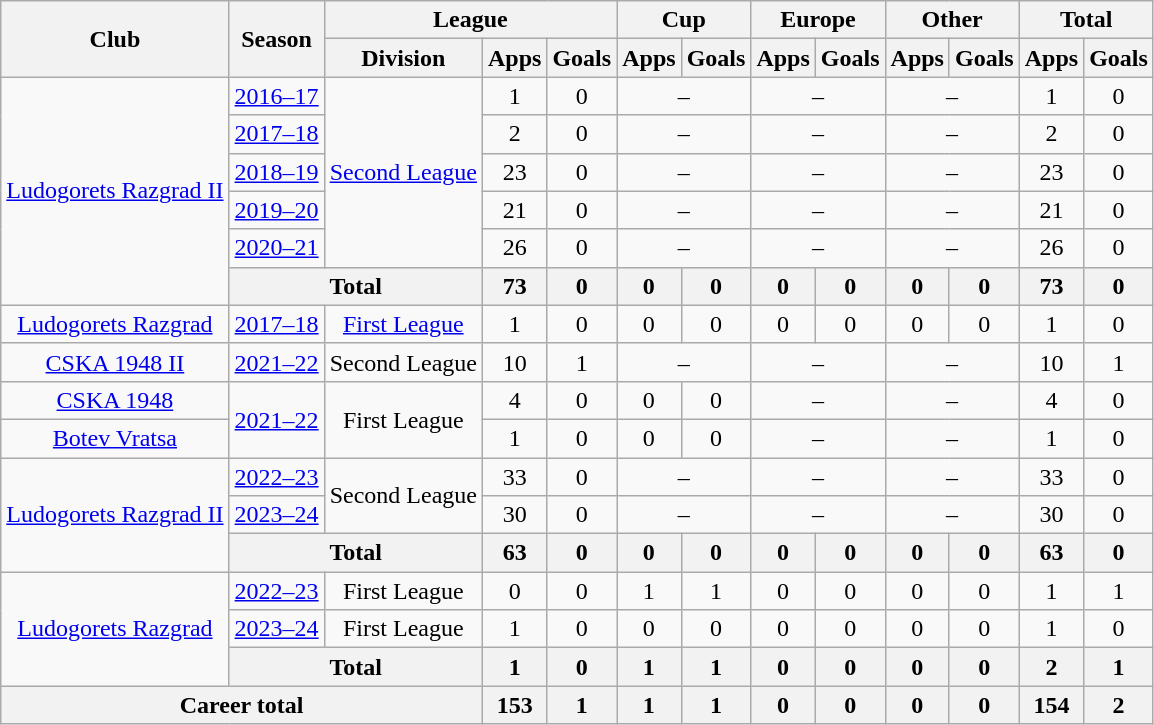<table class="wikitable" style="text-align: center">
<tr>
<th rowspan="2">Club</th>
<th rowspan="2">Season</th>
<th colspan="3">League</th>
<th colspan="2">Cup</th>
<th colspan="2">Europe</th>
<th colspan="2">Other</th>
<th colspan="2">Total</th>
</tr>
<tr>
<th>Division</th>
<th>Apps</th>
<th>Goals</th>
<th>Apps</th>
<th>Goals</th>
<th>Apps</th>
<th>Goals</th>
<th>Apps</th>
<th>Goals</th>
<th>Apps</th>
<th>Goals</th>
</tr>
<tr>
<td rowspan="6"><a href='#'>Ludogorets Razgrad II</a></td>
<td><a href='#'>2016–17</a></td>
<td rowspan="5"><a href='#'>Second League</a></td>
<td>1</td>
<td>0</td>
<td colspan="2">–</td>
<td colspan="2">–</td>
<td colspan="2">–</td>
<td>1</td>
<td>0</td>
</tr>
<tr>
<td><a href='#'>2017–18</a></td>
<td>2</td>
<td>0</td>
<td colspan="2">–</td>
<td colspan="2">–</td>
<td colspan="2">–</td>
<td>2</td>
<td>0</td>
</tr>
<tr>
<td><a href='#'>2018–19</a></td>
<td>23</td>
<td>0</td>
<td colspan="2">–</td>
<td colspan="2">–</td>
<td colspan="2">–</td>
<td>23</td>
<td>0</td>
</tr>
<tr>
<td><a href='#'>2019–20</a></td>
<td>21</td>
<td>0</td>
<td colspan="2">–</td>
<td colspan="2">–</td>
<td colspan="2">–</td>
<td>21</td>
<td>0</td>
</tr>
<tr>
<td><a href='#'>2020–21</a></td>
<td>26</td>
<td>0</td>
<td colspan="2">–</td>
<td colspan="2">–</td>
<td colspan="2">–</td>
<td>26</td>
<td>0</td>
</tr>
<tr>
<th colspan=2>Total</th>
<th>73</th>
<th>0</th>
<th>0</th>
<th>0</th>
<th>0</th>
<th>0</th>
<th>0</th>
<th>0</th>
<th>73</th>
<th>0</th>
</tr>
<tr>
<td><a href='#'>Ludogorets Razgrad</a></td>
<td><a href='#'>2017–18</a></td>
<td><a href='#'>First League</a></td>
<td>1</td>
<td>0</td>
<td>0</td>
<td>0</td>
<td>0</td>
<td>0</td>
<td>0</td>
<td>0</td>
<td>1</td>
<td>0</td>
</tr>
<tr>
<td><a href='#'>CSKA 1948 II</a></td>
<td><a href='#'>2021–22</a></td>
<td>Second League</td>
<td>10</td>
<td>1</td>
<td colspan="2">–</td>
<td colspan="2">–</td>
<td colspan="2">–</td>
<td>10</td>
<td>1</td>
</tr>
<tr>
<td><a href='#'>CSKA 1948</a></td>
<td rowspan="2"><a href='#'>2021–22</a></td>
<td rowspan="2">First League</td>
<td>4</td>
<td>0</td>
<td>0</td>
<td>0</td>
<td colspan="2">–</td>
<td colspan="2">–</td>
<td>4</td>
<td>0</td>
</tr>
<tr>
<td><a href='#'> Botev Vratsa</a></td>
<td>1</td>
<td>0</td>
<td>0</td>
<td>0</td>
<td colspan="2">–</td>
<td colspan="2">–</td>
<td>1</td>
<td>0</td>
</tr>
<tr>
<td rowspan="3"><a href='#'>Ludogorets Razgrad II</a></td>
<td><a href='#'>2022–23</a></td>
<td rowspan="2">Second League</td>
<td>33</td>
<td>0</td>
<td colspan="2">–</td>
<td colspan="2">–</td>
<td colspan="2">–</td>
<td>33</td>
<td>0</td>
</tr>
<tr>
<td><a href='#'>2023–24</a></td>
<td>30</td>
<td>0</td>
<td colspan="2">–</td>
<td colspan="2">–</td>
<td colspan="2">–</td>
<td>30</td>
<td>0</td>
</tr>
<tr>
<th colspan=2>Total</th>
<th>63</th>
<th>0</th>
<th>0</th>
<th>0</th>
<th>0</th>
<th>0</th>
<th>0</th>
<th>0</th>
<th>63</th>
<th>0</th>
</tr>
<tr>
<td rowspan="3"><a href='#'>Ludogorets Razgrad</a></td>
<td><a href='#'>2022–23</a></td>
<td>First League</td>
<td>0</td>
<td>0</td>
<td>1</td>
<td>1</td>
<td>0</td>
<td>0</td>
<td>0</td>
<td>0</td>
<td>1</td>
<td>1</td>
</tr>
<tr>
<td><a href='#'>2023–24</a></td>
<td>First League</td>
<td>1</td>
<td>0</td>
<td>0</td>
<td>0</td>
<td>0</td>
<td>0</td>
<td>0</td>
<td>0</td>
<td>1</td>
<td>0</td>
</tr>
<tr>
<th colspan="2">Total</th>
<th>1</th>
<th>0</th>
<th>1</th>
<th>1</th>
<th>0</th>
<th>0</th>
<th>0</th>
<th>0</th>
<th>2</th>
<th>1</th>
</tr>
<tr>
<th colspan="3">Career total</th>
<th>153</th>
<th>1</th>
<th>1</th>
<th>1</th>
<th>0</th>
<th>0</th>
<th>0</th>
<th>0</th>
<th>154</th>
<th>2</th>
</tr>
</table>
